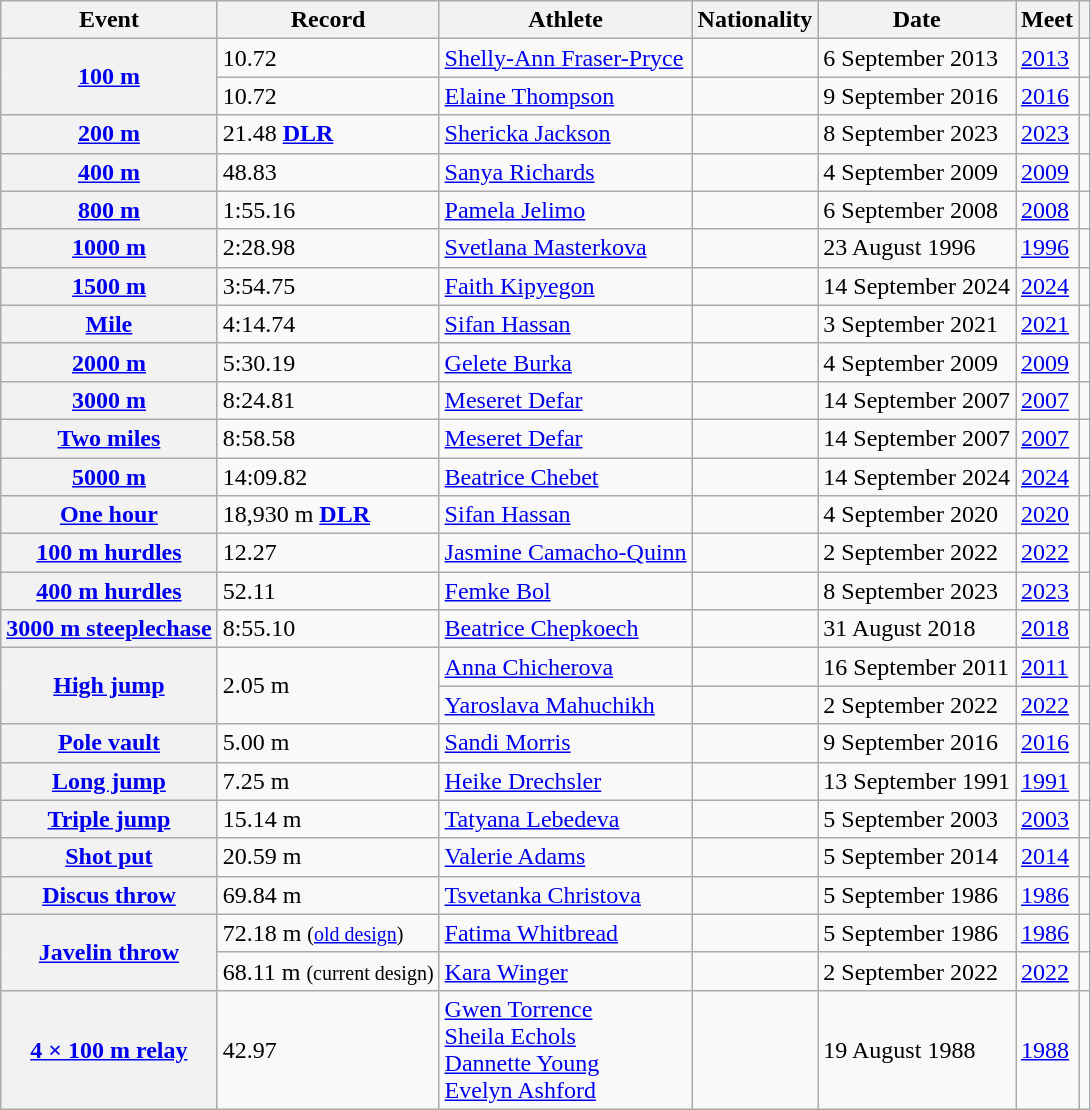<table class="wikitable plainrowheaders sticky-header">
<tr>
<th scope="col">Event</th>
<th scope="col">Record</th>
<th scope="col">Athlete</th>
<th scope="col">Nationality</th>
<th scope="col">Date</th>
<th scope="col">Meet</th>
<th scope="col"></th>
</tr>
<tr>
<th scope="rowgroup" rowspan=2><a href='#'>100 m</a></th>
<td>10.72 </td>
<td><a href='#'>Shelly-Ann Fraser-Pryce</a></td>
<td></td>
<td>6 September 2013</td>
<td><a href='#'>2013</a></td>
<td></td>
</tr>
<tr>
<td>10.72 </td>
<td><a href='#'>Elaine Thompson</a></td>
<td></td>
<td>9 September 2016</td>
<td><a href='#'>2016</a></td>
<td></td>
</tr>
<tr>
<th scope="row"><a href='#'>200 m</a></th>
<td>21.48  <strong><a href='#'>DLR</a></strong></td>
<td><a href='#'>Shericka Jackson</a></td>
<td></td>
<td>8 September 2023</td>
<td><a href='#'>2023</a></td>
<td></td>
</tr>
<tr>
<th scope="row"><a href='#'>400 m</a></th>
<td>48.83</td>
<td><a href='#'>Sanya Richards</a></td>
<td></td>
<td>4 September 2009</td>
<td><a href='#'>2009</a></td>
<td></td>
</tr>
<tr>
<th scope="row"><a href='#'>800 m</a></th>
<td>1:55.16</td>
<td><a href='#'>Pamela Jelimo</a></td>
<td></td>
<td>6 September 2008</td>
<td><a href='#'>2008</a></td>
<td></td>
</tr>
<tr>
<th scope="row"><a href='#'>1000 m</a></th>
<td>2:28.98</td>
<td><a href='#'>Svetlana Masterkova</a></td>
<td></td>
<td>23 August 1996</td>
<td><a href='#'>1996</a></td>
<td></td>
</tr>
<tr>
<th scope="row"><a href='#'>1500 m</a></th>
<td>3:54.75</td>
<td><a href='#'>Faith Kipyegon</a></td>
<td></td>
<td>14 September 2024</td>
<td><a href='#'>2024</a></td>
<td></td>
</tr>
<tr>
<th scope="row"><a href='#'>Mile</a></th>
<td>4:14.74</td>
<td><a href='#'>Sifan Hassan</a></td>
<td></td>
<td>3 September 2021</td>
<td><a href='#'>2021</a></td>
<td></td>
</tr>
<tr>
<th scope="row"><a href='#'>2000 m</a></th>
<td>5:30.19</td>
<td><a href='#'>Gelete Burka</a></td>
<td></td>
<td>4 September 2009</td>
<td><a href='#'>2009</a></td>
<td></td>
</tr>
<tr>
<th scope="row"><a href='#'>3000 m</a></th>
<td>8:24.81</td>
<td><a href='#'>Meseret Defar</a></td>
<td></td>
<td>14 September 2007</td>
<td><a href='#'>2007</a></td>
<td></td>
</tr>
<tr>
<th scope="row"><a href='#'>Two miles</a></th>
<td>8:58.58 <strong></strong></td>
<td><a href='#'>Meseret Defar</a></td>
<td></td>
<td>14 September 2007</td>
<td><a href='#'>2007</a></td>
<td></td>
</tr>
<tr>
<th scope="row"><a href='#'>5000 m</a></th>
<td>14:09.82</td>
<td><a href='#'>Beatrice Chebet</a></td>
<td></td>
<td>14 September 2024</td>
<td><a href='#'>2024</a></td>
<td></td>
</tr>
<tr>
<th scope="row"><a href='#'>One hour</a></th>
<td>18,930 m  <strong><a href='#'>DLR</a></strong></td>
<td><a href='#'>Sifan Hassan</a></td>
<td></td>
<td>4 September 2020</td>
<td><a href='#'>2020</a></td>
<td></td>
</tr>
<tr>
<th scope="row"><a href='#'>100 m hurdles</a></th>
<td>12.27 </td>
<td><a href='#'>Jasmine Camacho-Quinn</a></td>
<td></td>
<td>2 September 2022</td>
<td><a href='#'>2022</a></td>
<td></td>
</tr>
<tr>
<th scope="row"><a href='#'>400 m hurdles</a></th>
<td>52.11</td>
<td><a href='#'>Femke Bol</a></td>
<td></td>
<td>8 September 2023</td>
<td><a href='#'>2023</a></td>
<td></td>
</tr>
<tr>
<th scope="row"><a href='#'>3000 m steeplechase</a></th>
<td>8:55.10</td>
<td><a href='#'>Beatrice Chepkoech</a></td>
<td></td>
<td>31 August 2018</td>
<td><a href='#'>2018</a></td>
<td></td>
</tr>
<tr>
<th scope="rowgroup" rowspan="2"><a href='#'>High jump</a></th>
<td rowspan="2">2.05 m</td>
<td><a href='#'>Anna Chicherova</a></td>
<td></td>
<td>16 September 2011</td>
<td><a href='#'>2011</a></td>
<td></td>
</tr>
<tr>
<td><a href='#'>Yaroslava Mahuchikh</a></td>
<td></td>
<td>2 September 2022</td>
<td><a href='#'>2022</a></td>
<td></td>
</tr>
<tr>
<th scope="row"><a href='#'>Pole vault</a></th>
<td>5.00 m</td>
<td><a href='#'>Sandi Morris</a></td>
<td></td>
<td>9 September 2016</td>
<td><a href='#'>2016</a></td>
<td></td>
</tr>
<tr>
<th scope="row"><a href='#'>Long jump</a></th>
<td>7.25 m </td>
<td><a href='#'>Heike Drechsler</a></td>
<td></td>
<td>13 September 1991</td>
<td><a href='#'>1991</a></td>
<td></td>
</tr>
<tr>
<th scope="row"><a href='#'>Triple jump</a></th>
<td>15.14 m </td>
<td><a href='#'>Tatyana Lebedeva</a></td>
<td></td>
<td>5 September 2003</td>
<td><a href='#'>2003</a></td>
<td></td>
</tr>
<tr>
<th scope="row"><a href='#'>Shot put</a></th>
<td>20.59 m</td>
<td><a href='#'>Valerie Adams</a></td>
<td></td>
<td>5 September 2014</td>
<td><a href='#'>2014</a></td>
<td></td>
</tr>
<tr>
<th scope="row"><a href='#'>Discus throw</a></th>
<td>69.84 m</td>
<td><a href='#'>Tsvetanka Christova</a></td>
<td></td>
<td>5 September 1986</td>
<td><a href='#'>1986</a></td>
<td></td>
</tr>
<tr>
<th scope="rowgroup" rowspan="2"><a href='#'>Javelin throw</a></th>
<td>72.18 m <small>(<a href='#'>old design</a>)</small></td>
<td><a href='#'>Fatima Whitbread</a></td>
<td></td>
<td>5 September 1986</td>
<td><a href='#'>1986</a></td>
<td></td>
</tr>
<tr>
<td>68.11 m <small>(current design)</small></td>
<td><a href='#'>Kara Winger</a></td>
<td></td>
<td>2 September 2022</td>
<td><a href='#'>2022</a></td>
<td></td>
</tr>
<tr>
<th scope="row"><a href='#'>4 × 100 m relay</a></th>
<td>42.97</td>
<td><a href='#'>Gwen Torrence</a><br><a href='#'>Sheila Echols</a><br><a href='#'>Dannette Young</a><br><a href='#'>Evelyn Ashford</a></td>
<td></td>
<td>19 August 1988</td>
<td><a href='#'>1988</a></td>
<td></td>
</tr>
</table>
